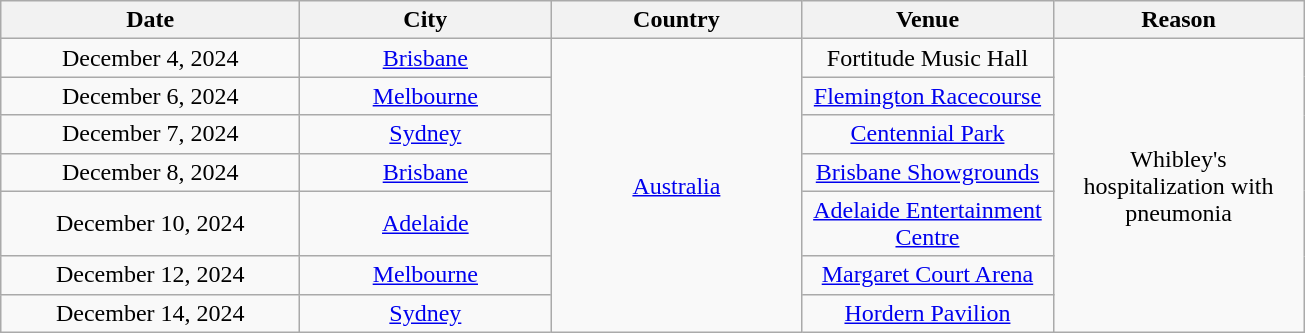<table class="wikitable plainrowheaders" style="text-align:center;">
<tr>
<th scope="col" style="width:12em;">Date</th>
<th scope="col" style="width:10em;">City</th>
<th scope="col" style="width:10em;">Country</th>
<th scope="col" style="width:10em;">Venue</th>
<th scope="col" style="width:10em;">Reason</th>
</tr>
<tr>
<td>December 4, 2024</td>
<td><a href='#'>Brisbane</a></td>
<td rowspan="7"><a href='#'>Australia</a></td>
<td>Fortitude Music Hall</td>
<td rowspan="7">Whibley's hospitalization with pneumonia</td>
</tr>
<tr>
<td>December 6, 2024</td>
<td><a href='#'>Melbourne</a></td>
<td><a href='#'>Flemington Racecourse</a></td>
</tr>
<tr>
<td>December 7, 2024</td>
<td><a href='#'>Sydney</a></td>
<td><a href='#'>Centennial Park</a></td>
</tr>
<tr>
<td>December 8, 2024</td>
<td><a href='#'>Brisbane</a></td>
<td><a href='#'>Brisbane Showgrounds</a></td>
</tr>
<tr>
<td>December 10, 2024</td>
<td><a href='#'>Adelaide</a></td>
<td><a href='#'>Adelaide Entertainment Centre</a></td>
</tr>
<tr>
<td>December 12, 2024</td>
<td><a href='#'>Melbourne</a></td>
<td><a href='#'>Margaret Court Arena</a></td>
</tr>
<tr>
<td>December 14, 2024</td>
<td><a href='#'>Sydney</a></td>
<td><a href='#'>Hordern Pavilion</a></td>
</tr>
</table>
